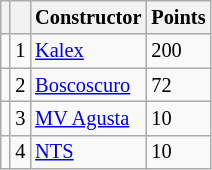<table class="wikitable" style="font-size: 85%;">
<tr>
<th></th>
<th></th>
<th>Constructor</th>
<th>Points</th>
</tr>
<tr>
<td></td>
<td align=center>1</td>
<td> <a href='#'>Kalex</a></td>
<td align=left>200</td>
</tr>
<tr>
<td></td>
<td align=center>2</td>
<td> <a href='#'>Boscoscuro</a></td>
<td align=left>72</td>
</tr>
<tr>
<td></td>
<td align=center>3</td>
<td> <a href='#'>MV Agusta</a></td>
<td align=left>10</td>
</tr>
<tr>
<td></td>
<td align=center>4</td>
<td> <a href='#'>NTS</a></td>
<td align=left>10</td>
</tr>
</table>
